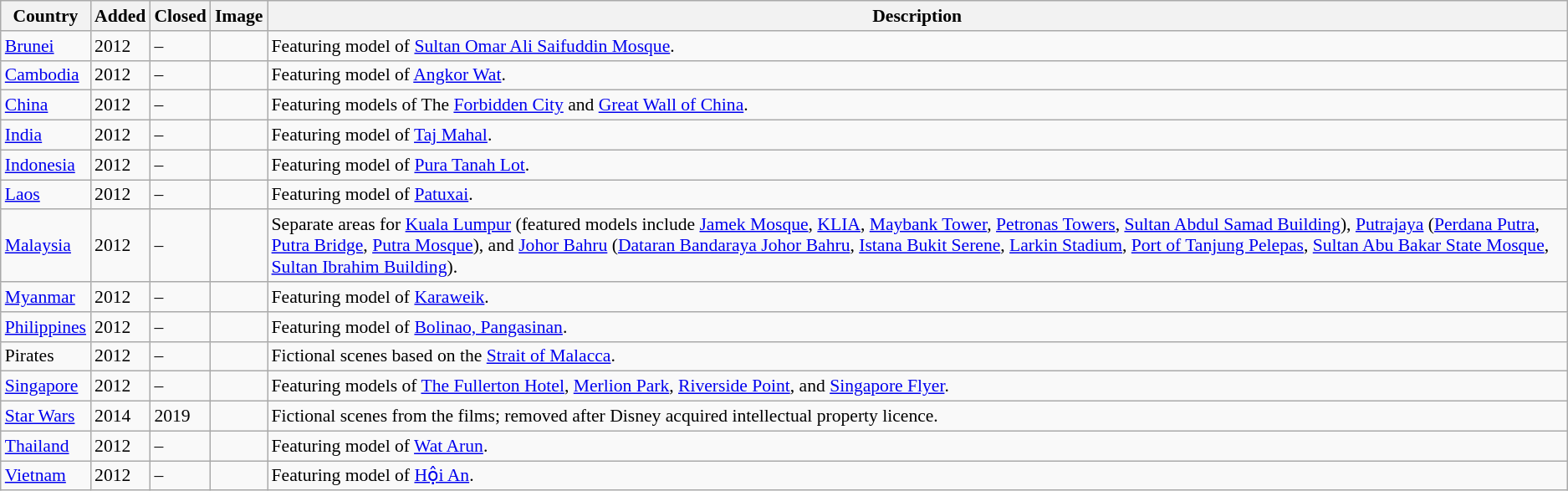<table class="wikitable sortable" style="font-size:90%;">
<tr>
<th scope="col">Country</th>
<th scope="col">Added</th>
<th scope="col">Closed</th>
<th scope="col" class="unsortable">Image</th>
<th scope="col" class="unsortable">Description</th>
</tr>
<tr>
<td> <a href='#'>Brunei</a></td>
<td>2012</td>
<td>–</td>
<td style="text-align:center;"></td>
<td>Featuring model of <a href='#'>Sultan Omar Ali Saifuddin Mosque</a>.</td>
</tr>
<tr>
<td> <a href='#'>Cambodia</a></td>
<td>2012</td>
<td>–</td>
<td style="text-align:center;"></td>
<td>Featuring model of <a href='#'>Angkor Wat</a>.</td>
</tr>
<tr>
<td> <a href='#'>China</a></td>
<td>2012</td>
<td>–</td>
<td style="text-align:center;"></td>
<td>Featuring models of The <a href='#'>Forbidden City</a> and <a href='#'>Great Wall of China</a>.</td>
</tr>
<tr>
<td> <a href='#'>India</a></td>
<td>2012</td>
<td>–</td>
<td style="text-align:center;"></td>
<td>Featuring model of <a href='#'>Taj Mahal</a>.</td>
</tr>
<tr>
<td> <a href='#'>Indonesia</a></td>
<td>2012</td>
<td>–</td>
<td style="text-align:center;"></td>
<td>Featuring model of <a href='#'>Pura Tanah Lot</a>.</td>
</tr>
<tr>
<td> <a href='#'>Laos</a></td>
<td>2012</td>
<td>–</td>
<td style="text-align:center;"></td>
<td>Featuring model of <a href='#'>Patuxai</a>.</td>
</tr>
<tr>
<td> <a href='#'>Malaysia</a></td>
<td>2012</td>
<td>–</td>
<td style="text-align:center;"></td>
<td>Separate areas for <a href='#'>Kuala Lumpur</a> (featured models include <a href='#'>Jamek Mosque</a>, <a href='#'>KLIA</a>, <a href='#'>Maybank Tower</a>, <a href='#'>Petronas Towers</a>, <a href='#'>Sultan Abdul Samad Building</a>), <a href='#'>Putrajaya</a> (<a href='#'>Perdana Putra</a>, <a href='#'>Putra Bridge</a>, <a href='#'>Putra Mosque</a>), and <a href='#'>Johor Bahru</a> (<a href='#'>Dataran Bandaraya Johor Bahru</a>, <a href='#'>Istana Bukit Serene</a>, <a href='#'>Larkin Stadium</a>, <a href='#'>Port of Tanjung Pelepas</a>, <a href='#'>Sultan Abu Bakar State Mosque</a>, <a href='#'>Sultan Ibrahim Building</a>).</td>
</tr>
<tr>
<td> <a href='#'>Myanmar</a></td>
<td>2012</td>
<td>–</td>
<td style="text-align:center;"></td>
<td>Featuring model of <a href='#'>Karaweik</a>.</td>
</tr>
<tr>
<td> <a href='#'>Philippines</a></td>
<td>2012</td>
<td>–</td>
<td style="text-align:center;"></td>
<td>Featuring model of <a href='#'>Bolinao, Pangasinan</a>.</td>
</tr>
<tr>
<td>Pirates</td>
<td>2012</td>
<td>–</td>
<td style="text-align:center;"></td>
<td>Fictional scenes based on the <a href='#'>Strait of Malacca</a>.</td>
</tr>
<tr>
<td> <a href='#'>Singapore</a></td>
<td>2012</td>
<td>–</td>
<td style="text-align:center;"></td>
<td>Featuring models of <a href='#'>The Fullerton Hotel</a>, <a href='#'>Merlion Park</a>, <a href='#'>Riverside Point</a>, and <a href='#'>Singapore Flyer</a>.</td>
</tr>
<tr>
<td><a href='#'>Star Wars</a></td>
<td>2014</td>
<td>2019</td>
<td style="text-align:center;"></td>
<td>Fictional scenes from the films; removed after Disney acquired intellectual property licence.</td>
</tr>
<tr>
<td> <a href='#'>Thailand</a></td>
<td>2012</td>
<td>–</td>
<td style="text-align:center;"></td>
<td>Featuring model of <a href='#'>Wat Arun</a>.</td>
</tr>
<tr>
<td> <a href='#'>Vietnam</a></td>
<td>2012</td>
<td>–</td>
<td style="text-align:center;"></td>
<td>Featuring model of <a href='#'>Hội An</a>.</td>
</tr>
</table>
